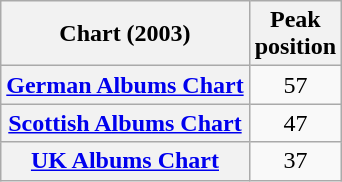<table class="wikitable sortable plainrowheaders">
<tr>
<th>Chart (2003)</th>
<th>Peak<br>position</th>
</tr>
<tr>
<th scope="row"><a href='#'>German Albums Chart</a></th>
<td style="text-align:center;">57</td>
</tr>
<tr>
<th scope="row"><a href='#'>Scottish Albums Chart</a></th>
<td style="text-align:center;">47</td>
</tr>
<tr>
<th scope="row"><a href='#'>UK Albums Chart</a></th>
<td style="text-align:center;">37</td>
</tr>
</table>
